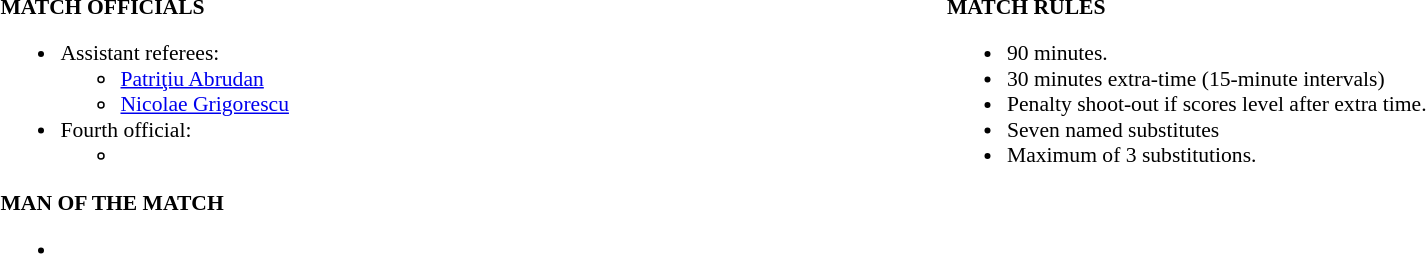<table width=100% style="font-size: 90%">
<tr>
<td width=50% valign=top><br><strong>MATCH OFFICIALS</strong><ul><li>Assistant referees:<ul><li> <a href='#'>Patriţiu Abrudan</a></li><li> <a href='#'>Nicolae Grigorescu</a></li></ul></li><li>Fourth official:<ul><li></li></ul></li></ul><strong>MAN OF THE MATCH</strong><ul><li></li></ul></td>
<td width=50% valign=top><br><strong>MATCH RULES</strong><ul><li>90 minutes.</li><li>30 minutes extra-time (15-minute intervals)</li><li>Penalty shoot-out if scores level after extra time.</li><li>Seven named substitutes</li><li>Maximum of 3 substitutions.</li></ul></td>
</tr>
</table>
